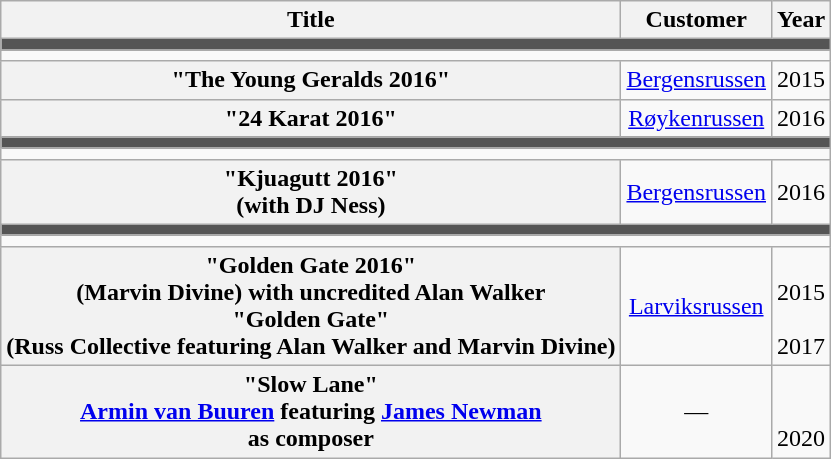<table class="wikitable plainrowheaders">
<tr>
<th scope="col">Title</th>
<th scope="col">Customer</th>
<th scope="col">Year</th>
</tr>
<tr>
<td colspan="3" style="background:#555;"></td>
</tr>
<tr>
<td colspan="3"></td>
</tr>
<tr>
<th scope="row">"The Young Geralds 2016"</th>
<td style="text-align:center"><a href='#'>Bergensrussen</a></td>
<td style="text-align:center">2015</td>
</tr>
<tr>
<th scope="row">"24 Karat 2016"</th>
<td style="text-align:center"><a href='#'>Røykenrussen</a></td>
<td style="text-align:center">2016</td>
</tr>
<tr>
<td colspan="3" style="background:#555;"></td>
</tr>
<tr>
<td colspan="3"></td>
</tr>
<tr>
<th scope="row">"Kjuagutt 2016"<br><span>(with DJ Ness)</span></th>
<td style="text-align:center"><a href='#'>Bergensrussen</a></td>
<td style="text-align:center">2016</td>
</tr>
<tr>
<td colspan="3" style="background:#555;"></td>
</tr>
<tr>
<td colspan="3"></td>
</tr>
<tr>
<th scope="row">"Golden Gate 2016"<br><span>(Marvin Divine) with uncredited Alan Walker</span><br>"Golden Gate"<br><span>(Russ Collective featuring Alan Walker and Marvin Divine)</span></th>
<td style="text-align:center"><a href='#'>Larviksrussen</a></td>
<td style="text-align:center"> <br>2015 <br> <br>2017</td>
</tr>
<tr>
<th scope="row">"Slow Lane"<br><span><a href='#'>Armin van Buuren</a> featuring <a href='#'>James Newman</a></span><br><span>as composer</span><br></th>
<td style="text-align:center">—</td>
<td style="text-align:center"><br> <br>2020</td>
</tr>
</table>
